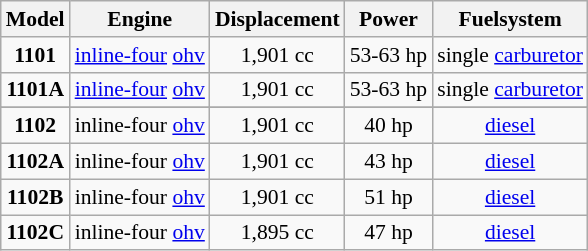<table class="wikitable" style="text-align: center; font-size: 90%;">
<tr>
<th>Model</th>
<th>Engine</th>
<th>Displacement</th>
<th>Power</th>
<th>Fuelsystem</th>
</tr>
<tr>
<td><strong>1101</strong></td>
<td><a href='#'>inline-four</a> <a href='#'>ohv</a></td>
<td>1,901 cc</td>
<td>53-63 hp</td>
<td>single <a href='#'>carburetor</a></td>
</tr>
<tr>
<td><strong>1101A</strong></td>
<td><a href='#'>inline-four</a> <a href='#'>ohv</a></td>
<td>1,901 cc</td>
<td>53-63 hp</td>
<td>single <a href='#'>carburetor</a></td>
</tr>
<tr>
</tr>
<tr>
<td><strong>1102</strong></td>
<td>inline-four <a href='#'>ohv</a></td>
<td>1,901 cc</td>
<td>40 hp</td>
<td><a href='#'>diesel</a></td>
</tr>
<tr>
<td><strong>1102A</strong></td>
<td>inline-four <a href='#'>ohv</a></td>
<td>1,901 cc</td>
<td>43 hp</td>
<td><a href='#'>diesel</a></td>
</tr>
<tr>
<td><strong>1102B</strong></td>
<td>inline-four <a href='#'>ohv</a></td>
<td>1,901 cc</td>
<td>51 hp</td>
<td><a href='#'>diesel</a></td>
</tr>
<tr>
<td><strong>1102C</strong></td>
<td>inline-four <a href='#'>ohv</a></td>
<td>1,895 cc</td>
<td>47 hp</td>
<td><a href='#'>diesel</a></td>
</tr>
</table>
